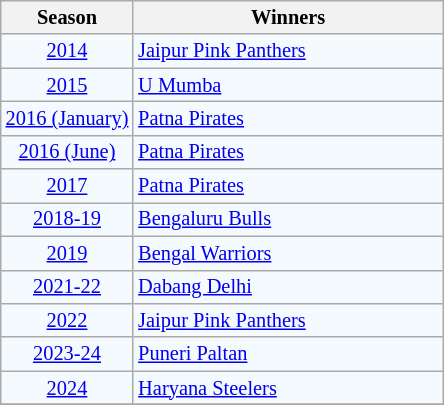<table class="wikitable floatright skin-nightmode-reset-color" style="background:#F5FAFF; text-align:center; font-size:85%">
<tr>
<th>Season</th>
<th style="width:200px">Winners</th>
</tr>
<tr>
<td><a href='#'>2014</a></td>
<td style="text-align:left"><a href='#'>Jaipur Pink Panthers</a></td>
</tr>
<tr>
<td><a href='#'>2015</a></td>
<td style="text-align:left"><a href='#'>U Mumba</a></td>
</tr>
<tr>
<td><a href='#'>2016 (January)</a></td>
<td style="text-align:left"><a href='#'>Patna Pirates</a></td>
</tr>
<tr>
<td><a href='#'>2016 (June)</a></td>
<td style="text-align:left"><a href='#'>Patna Pirates</a> </td>
</tr>
<tr>
<td><a href='#'>2017</a></td>
<td style="text-align:left"><a href='#'>Patna Pirates</a> </td>
</tr>
<tr>
<td><a href='#'>2018-19</a></td>
<td style="text-align:left"><a href='#'>Bengaluru Bulls</a></td>
</tr>
<tr>
<td><a href='#'>2019</a></td>
<td style="text-align:left"><a href='#'>Bengal Warriors</a></td>
</tr>
<tr>
<td><a href='#'>2021-22</a></td>
<td style="text-align:left"><a href='#'>Dabang Delhi</a></td>
</tr>
<tr>
<td><a href='#'>2022</a></td>
<td style="text-align:left"><a href='#'>Jaipur Pink Panthers</a> </td>
</tr>
<tr>
<td><a href='#'>2023-24</a></td>
<td style="text-align:left"><a href='#'>Puneri Paltan</a></td>
</tr>
<tr>
<td><a href='#'>2024</a></td>
<td style="text-align:left"><a href='#'>Haryana Steelers</a></td>
</tr>
<tr>
</tr>
</table>
